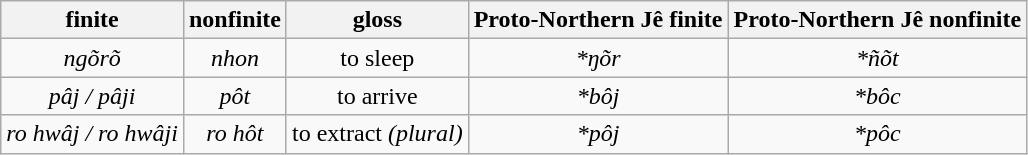<table class="wikitable" style="text-align: center;">
<tr>
<th>finite</th>
<th>nonfinite</th>
<th>gloss</th>
<th>Proto-Northern Jê finite</th>
<th>Proto-Northern Jê nonfinite</th>
</tr>
<tr>
<td><em>ngõrõ</em></td>
<td><em>nhon</em></td>
<td>to sleep</td>
<td><em>*ŋõr</em></td>
<td><em>*ñõt</em></td>
</tr>
<tr>
<td><em>pâj / pâji</em></td>
<td><em>pôt</em></td>
<td>to arrive</td>
<td><em>*bôj</em></td>
<td><em>*bôc</em></td>
</tr>
<tr>
<td><em>ro hwâj / ro hwâji</em></td>
<td><em>ro hôt</em></td>
<td>to extract <em>(plural)</em></td>
<td><em>*pôj</em></td>
<td><em>*pôc</em></td>
</tr>
</table>
